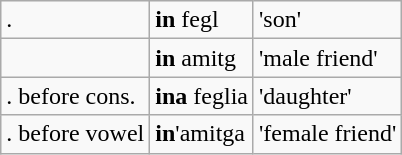<table class="wikitable">
<tr>
<td>.</td>
<td><strong>in</strong> fegl</td>
<td>'son'</td>
</tr>
<tr>
<td></td>
<td><strong>in</strong> amitg</td>
<td>'male friend'</td>
</tr>
<tr>
<td>. before cons.</td>
<td><strong>ina</strong> feglia</td>
<td>'daughter'</td>
</tr>
<tr>
<td>. before vowel</td>
<td><strong>in</strong>'amitga</td>
<td>'female friend'</td>
</tr>
</table>
